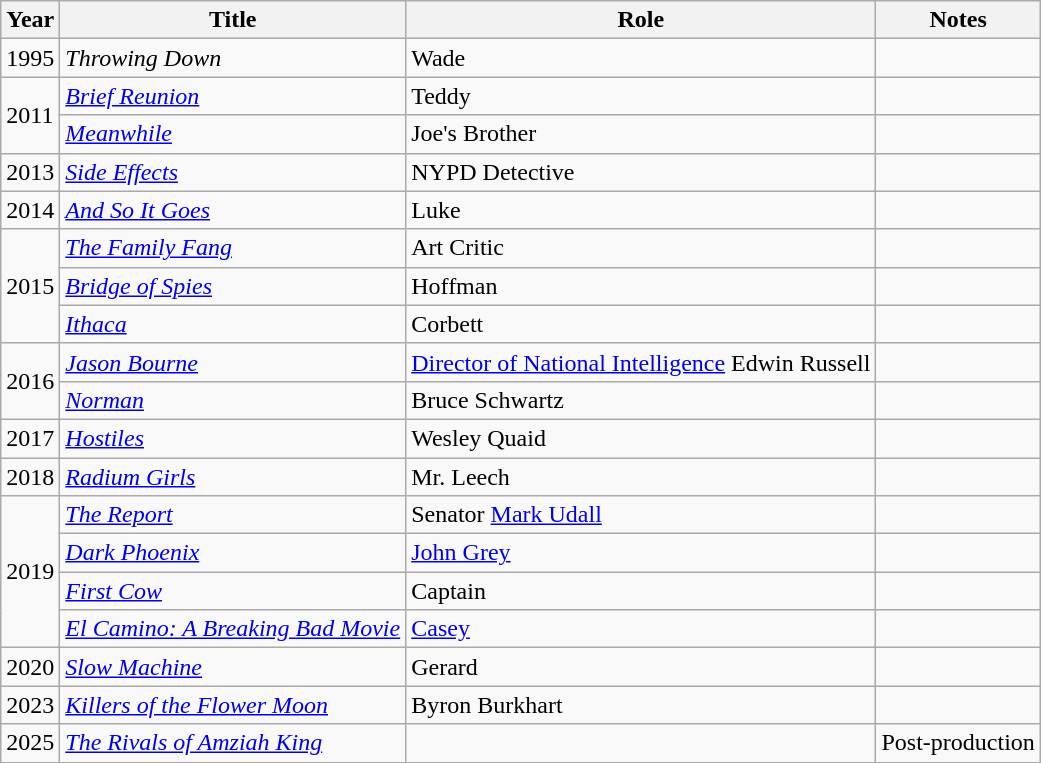<table class="wikitable sortable">
<tr>
<th>Year</th>
<th>Title</th>
<th>Role</th>
<th>Notes</th>
</tr>
<tr>
<td>1995</td>
<td><em>Throwing Down</em></td>
<td>Wade</td>
<td></td>
</tr>
<tr>
<td rowspan="2">2011</td>
<td><em><a href='#'>Brief Reunion</a></em></td>
<td>Teddy</td>
<td></td>
</tr>
<tr>
<td><em><a href='#'>Meanwhile</a></em></td>
<td>Joe's Brother</td>
<td></td>
</tr>
<tr>
<td>2013</td>
<td><em><a href='#'>Side Effects</a></em></td>
<td>NYPD Detective</td>
<td></td>
</tr>
<tr>
<td>2014</td>
<td><em><a href='#'>And So It Goes</a></em></td>
<td>Luke</td>
<td></td>
</tr>
<tr>
<td rowspan="3">2015</td>
<td><em><a href='#'>The Family Fang</a></em></td>
<td>Art Critic</td>
<td></td>
</tr>
<tr>
<td><em><a href='#'>Bridge of Spies</a></em></td>
<td>Hoffman</td>
<td></td>
</tr>
<tr>
<td><em><a href='#'>Ithaca</a></em></td>
<td>Corbett</td>
<td></td>
</tr>
<tr>
<td rowspan="2">2016</td>
<td><em><a href='#'>Jason Bourne</a></em></td>
<td><a href='#'>Director of National Intelligence</a> Edwin Russell</td>
<td></td>
</tr>
<tr>
<td><em><a href='#'>Norman</a></em></td>
<td>Bruce Schwartz</td>
<td></td>
</tr>
<tr>
<td>2017</td>
<td><em><a href='#'>Hostiles</a></em></td>
<td>Wesley Quaid</td>
<td></td>
</tr>
<tr>
<td>2018</td>
<td><em><a href='#'>Radium Girls</a></em></td>
<td>Mr. Leech</td>
<td></td>
</tr>
<tr>
<td rowspan="4">2019</td>
<td><em><a href='#'>The Report</a></em></td>
<td>Senator <a href='#'>Mark Udall</a></td>
<td></td>
</tr>
<tr>
<td><em><a href='#'>Dark Phoenix</a></em></td>
<td><a href='#'>John Grey</a></td>
<td></td>
</tr>
<tr>
<td><em><a href='#'>First Cow</a></em></td>
<td>Captain</td>
<td></td>
</tr>
<tr>
<td><em><a href='#'>El Camino: A Breaking Bad Movie</a></em></td>
<td><a href='#'>Casey</a></td>
<td></td>
</tr>
<tr>
<td>2020</td>
<td><em><a href='#'>Slow Machine</a></em></td>
<td>Gerard</td>
<td></td>
</tr>
<tr>
<td>2023</td>
<td><em><a href='#'>Killers of the Flower Moon</a></em></td>
<td>Byron Burkhart</td>
<td></td>
</tr>
<tr>
<td>2025</td>
<td><em><a href='#'>The Rivals of Amziah King</a></td>
<td></td>
<td>Post-production</td>
</tr>
</table>
